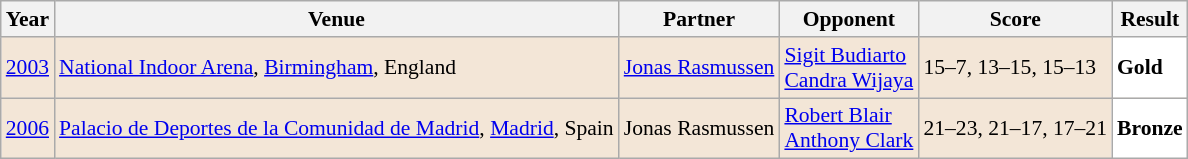<table class="sortable wikitable" style="font-size: 90%;">
<tr>
<th>Year</th>
<th>Venue</th>
<th>Partner</th>
<th>Opponent</th>
<th>Score</th>
<th>Result</th>
</tr>
<tr style="background:#F3E6D7">
<td align="center"><a href='#'>2003</a></td>
<td align="left"><a href='#'>National Indoor Arena</a>, <a href='#'>Birmingham</a>, England</td>
<td align="left"> <a href='#'>Jonas Rasmussen</a></td>
<td align="left"> <a href='#'>Sigit Budiarto</a><br> <a href='#'>Candra Wijaya</a></td>
<td align="left">15–7, 13–15, 15–13</td>
<td style="text-align:left; background:white"> <strong>Gold</strong></td>
</tr>
<tr style="background:#F3E6D7">
<td align="center"><a href='#'>2006</a></td>
<td align="left"><a href='#'>Palacio de Deportes de la Comunidad de Madrid</a>, <a href='#'>Madrid</a>, Spain</td>
<td align="left"> Jonas Rasmussen</td>
<td align="left"> <a href='#'>Robert Blair</a><br> <a href='#'>Anthony Clark</a></td>
<td align="left">21–23, 21–17, 17–21</td>
<td style="text-align:left; background:white"> <strong>Bronze</strong></td>
</tr>
</table>
